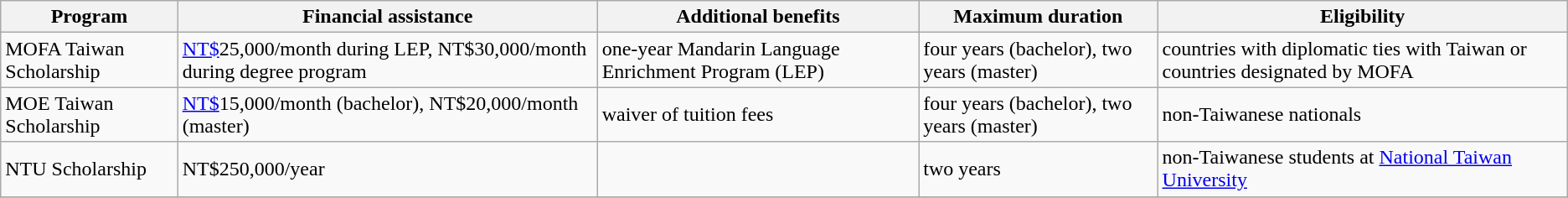<table class=wikitable>
<tr>
<th>Program</th>
<th>Financial assistance</th>
<th>Additional benefits</th>
<th>Maximum duration</th>
<th>Eligibility</th>
</tr>
<tr>
<td>MOFA Taiwan Scholarship</td>
<td><a href='#'>NT$</a>25,000/month during LEP, NT$30,000/month during degree program</td>
<td>one-year Mandarin Language Enrichment Program (LEP)</td>
<td>four years (bachelor), two years (master)</td>
<td>countries with diplomatic ties with Taiwan or countries designated by MOFA</td>
</tr>
<tr>
<td>MOE Taiwan Scholarship</td>
<td><a href='#'>NT$</a>15,000/month (bachelor), NT$20,000/month (master)</td>
<td>waiver of tuition fees</td>
<td>four years (bachelor), two years (master)</td>
<td>non-Taiwanese nationals</td>
</tr>
<tr>
<td>NTU Scholarship</td>
<td>NT$250,000/year</td>
<td></td>
<td>two years</td>
<td>non-Taiwanese students at <a href='#'>National Taiwan University</a></td>
</tr>
<tr>
</tr>
</table>
